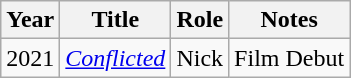<table class="wikitable sortable">
<tr>
<th>Year</th>
<th>Title</th>
<th>Role</th>
<th>Notes</th>
</tr>
<tr>
<td>2021</td>
<td><em><a href='#'>Conflicted</a></em></td>
<td>Nick</td>
<td>Film Debut</td>
</tr>
</table>
